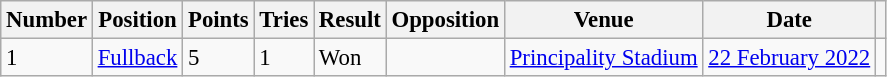<table class="wikitable sortable" style="font-size: 95%;">
<tr>
<th>Number</th>
<th>Position</th>
<th>Points</th>
<th>Tries</th>
<th>Result</th>
<th>Opposition</th>
<th>Venue</th>
<th>Date</th>
<th class="unsortable"></th>
</tr>
<tr>
<td>1</td>
<td><a href='#'>Fullback</a></td>
<td>5</td>
<td>1</td>
<td>Won</td>
<td></td>
<td><a href='#'>Principality Stadium</a></td>
<td><a href='#'>22 February 2022</a></td>
<td></td>
</tr>
</table>
